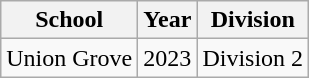<table class="wikitable">
<tr>
<th>School</th>
<th>Year</th>
<th>Division</th>
</tr>
<tr>
<td>Union Grove</td>
<td>2023</td>
<td>Division 2</td>
</tr>
</table>
